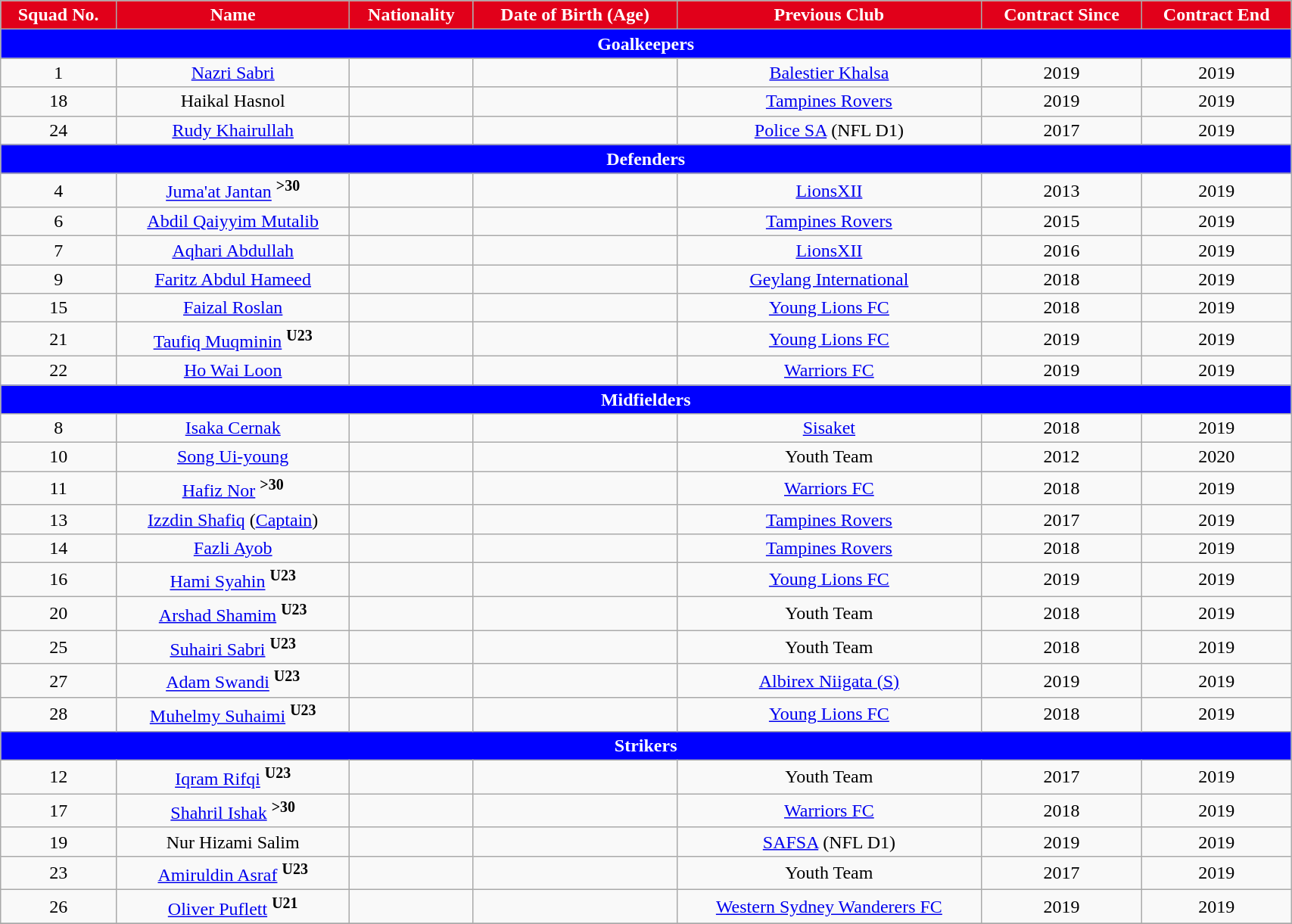<table class="wikitable" style="text-align:center; font-size:100%; width:90%;">
<tr>
<th style="background:#e1001a; color:white; text-align:center;">Squad No.</th>
<th style="background:#e1001a; color:white; text-align:center;">Name</th>
<th style="background:#e1001a; color:white; text-align:center;">Nationality</th>
<th style="background:#e1001a; color:white; text-align:center;">Date of Birth (Age)</th>
<th style="background:#e1001a; color:white; text-align:center;">Previous Club</th>
<th style="background:#e1001a; color:white; text-align:center;">Contract Since</th>
<th style="background:#e1001a; color:white; text-align:center;">Contract End</th>
</tr>
<tr>
<th colspan="8" style="background:Blue; color:white; text-align:center">Goalkeepers</th>
</tr>
<tr>
<td>1</td>
<td><a href='#'>Nazri Sabri</a></td>
<td></td>
<td></td>
<td> <a href='#'>Balestier Khalsa</a></td>
<td>2019</td>
<td>2019</td>
</tr>
<tr>
<td>18</td>
<td>Haikal Hasnol</td>
<td></td>
<td></td>
<td> <a href='#'>Tampines Rovers</a></td>
<td>2019</td>
<td>2019</td>
</tr>
<tr>
<td>24</td>
<td><a href='#'>Rudy Khairullah</a></td>
<td></td>
<td></td>
<td> <a href='#'>Police SA</a> (NFL D1)</td>
<td>2017</td>
<td>2019</td>
</tr>
<tr>
<th colspan="8" style="background:blue; color:white; text-align:center">Defenders</th>
</tr>
<tr>
<td>4</td>
<td><a href='#'>Juma'at Jantan</a> <sup><strong>>30</strong></sup></td>
<td></td>
<td></td>
<td> <a href='#'>LionsXII</a></td>
<td>2013</td>
<td>2019</td>
</tr>
<tr>
<td>6</td>
<td><a href='#'>Abdil Qaiyyim Mutalib</a></td>
<td></td>
<td></td>
<td> <a href='#'>Tampines Rovers</a></td>
<td>2015</td>
<td>2019</td>
</tr>
<tr>
<td>7</td>
<td><a href='#'>Aqhari Abdullah</a></td>
<td></td>
<td></td>
<td> <a href='#'>LionsXII</a></td>
<td>2016</td>
<td>2019</td>
</tr>
<tr>
<td>9</td>
<td><a href='#'>Faritz Abdul Hameed</a></td>
<td></td>
<td></td>
<td> <a href='#'>Geylang International</a></td>
<td>2018</td>
<td>2019</td>
</tr>
<tr>
<td>15</td>
<td><a href='#'>Faizal Roslan</a></td>
<td></td>
<td></td>
<td> <a href='#'>Young Lions FC</a></td>
<td>2018</td>
<td>2019</td>
</tr>
<tr>
<td>21</td>
<td><a href='#'>Taufiq Muqminin</a> <sup><strong>U23</strong></sup></td>
<td></td>
<td></td>
<td> <a href='#'>Young Lions FC</a></td>
<td>2019</td>
<td>2019</td>
</tr>
<tr>
<td>22</td>
<td><a href='#'>Ho Wai Loon</a></td>
<td></td>
<td></td>
<td> <a href='#'>Warriors FC</a></td>
<td>2019</td>
<td>2019</td>
</tr>
<tr>
<th colspan="8" style="background:blue; color:white; text-align:center">Midfielders</th>
</tr>
<tr>
<td>8</td>
<td><a href='#'>Isaka Cernak</a></td>
<td></td>
<td></td>
<td> <a href='#'>Sisaket</a></td>
<td>2018</td>
<td>2019</td>
</tr>
<tr>
<td>10</td>
<td><a href='#'>Song Ui-young</a></td>
<td></td>
<td></td>
<td>Youth Team</td>
<td>2012</td>
<td>2020</td>
</tr>
<tr>
<td>11</td>
<td><a href='#'>Hafiz Nor</a> <sup><strong>>30</strong></sup></td>
<td></td>
<td></td>
<td> <a href='#'>Warriors FC</a></td>
<td>2018</td>
<td>2019</td>
</tr>
<tr>
<td>13</td>
<td><a href='#'>Izzdin Shafiq</a> (<a href='#'>Captain</a>)</td>
<td></td>
<td></td>
<td> <a href='#'>Tampines Rovers</a></td>
<td>2017</td>
<td>2019</td>
</tr>
<tr>
<td>14</td>
<td><a href='#'>Fazli Ayob</a></td>
<td></td>
<td></td>
<td> <a href='#'>Tampines Rovers</a></td>
<td>2018</td>
<td>2019</td>
</tr>
<tr>
<td>16</td>
<td><a href='#'>Hami Syahin</a> <sup><strong>U23</strong></sup></td>
<td></td>
<td></td>
<td> <a href='#'>Young Lions FC</a></td>
<td>2019</td>
<td>2019</td>
</tr>
<tr>
<td>20</td>
<td><a href='#'>Arshad Shamim</a> <sup><strong>U23</strong></sup></td>
<td></td>
<td></td>
<td>Youth Team</td>
<td>2018</td>
<td>2019</td>
</tr>
<tr>
<td>25</td>
<td><a href='#'>Suhairi Sabri</a> <sup><strong>U23</strong></sup></td>
<td></td>
<td></td>
<td>Youth Team</td>
<td>2018</td>
<td>2019</td>
</tr>
<tr>
<td>27</td>
<td><a href='#'>Adam Swandi</a> <sup><strong>U23</strong></sup></td>
<td></td>
<td></td>
<td> <a href='#'>Albirex Niigata (S)</a></td>
<td>2019</td>
<td>2019</td>
</tr>
<tr>
<td>28</td>
<td><a href='#'>Muhelmy Suhaimi</a> <sup><strong>U23</strong></sup></td>
<td></td>
<td></td>
<td> <a href='#'>Young Lions FC</a></td>
<td>2018</td>
<td>2019</td>
</tr>
<tr>
<th colspan="8" style="background:blue; color:white; text-align:center">Strikers</th>
</tr>
<tr>
<td>12</td>
<td><a href='#'>Iqram Rifqi</a> <sup><strong>U23</strong></sup></td>
<td></td>
<td></td>
<td>Youth Team</td>
<td>2017</td>
<td>2019</td>
</tr>
<tr>
<td>17</td>
<td><a href='#'>Shahril Ishak</a> <sup><strong>>30</strong></sup></td>
<td></td>
<td></td>
<td> <a href='#'>Warriors FC</a></td>
<td>2018</td>
<td>2019</td>
</tr>
<tr>
<td>19</td>
<td>Nur Hizami Salim</td>
<td></td>
<td></td>
<td> <a href='#'>SAFSA</a> (NFL D1)</td>
<td>2019</td>
<td>2019</td>
</tr>
<tr>
<td>23</td>
<td><a href='#'>Amiruldin Asraf</a> <sup><strong>U23</strong></sup></td>
<td></td>
<td></td>
<td>Youth Team</td>
<td>2017</td>
<td>2019</td>
</tr>
<tr>
<td>26</td>
<td><a href='#'>Oliver Puflett</a> <sup><strong>U21</strong></sup></td>
<td></td>
<td></td>
<td> <a href='#'>Western Sydney Wanderers FC</a></td>
<td>2019</td>
<td>2019</td>
</tr>
<tr>
</tr>
</table>
